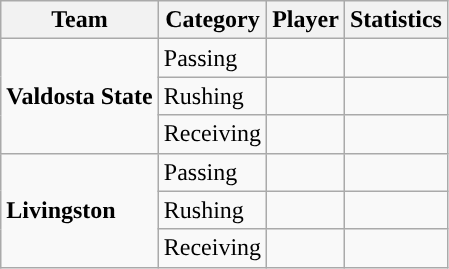<table class="wikitable" style="float: left;">
<tr>
<th>Team</th>
<th>Category</th>
<th>Player</th>
<th>Statistics</th>
</tr>
<tr>
<td rowspan=3><strong>Valdosta State</strong></td>
<td>Passing</td>
<td></td>
<td></td>
</tr>
<tr>
<td>Rushing</td>
<td></td>
<td></td>
</tr>
<tr>
<td>Receiving</td>
<td></td>
<td></td>
</tr>
<tr>
<td rowspan=3><strong>Livingston</strong></td>
<td>Passing</td>
<td></td>
<td></td>
</tr>
<tr>
<td>Rushing</td>
<td></td>
<td></td>
</tr>
<tr>
<td>Receiving</td>
<td></td>
<td></td>
</tr>
</table>
